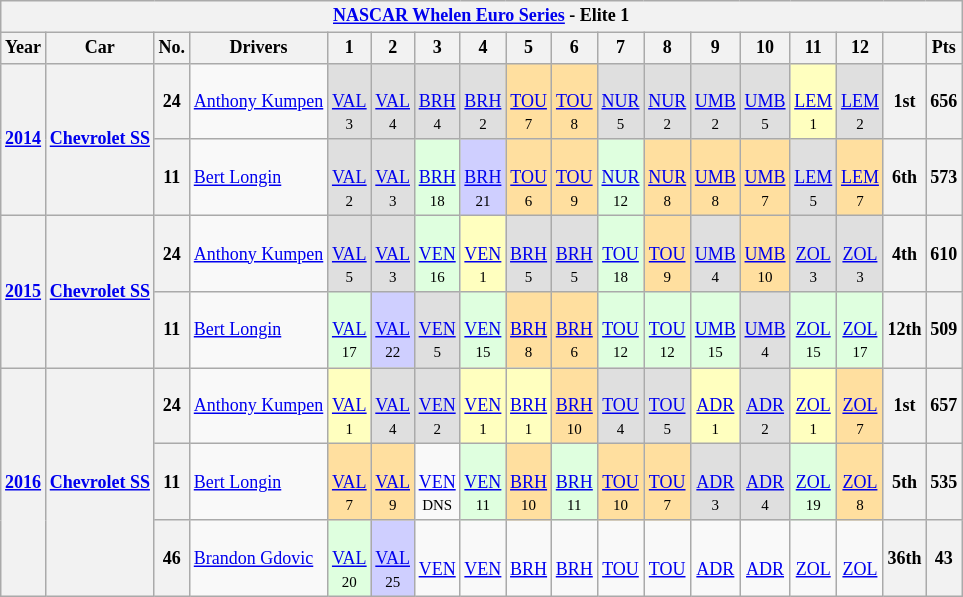<table class="wikitable collapsible collapsed" style="text-align:center; font-size:75%">
<tr>
<th colspan=18><a href='#'>NASCAR Whelen Euro Series</a> - Elite 1</th>
</tr>
<tr>
<th>Year</th>
<th>Car</th>
<th>No.</th>
<th>Drivers</th>
<th>1</th>
<th>2</th>
<th>3</th>
<th>4</th>
<th>5</th>
<th>6</th>
<th>7</th>
<th>8</th>
<th>9</th>
<th>10</th>
<th>11</th>
<th>12</th>
<th></th>
<th>Pts</th>
</tr>
<tr>
<th rowspan=2><a href='#'>2014</a></th>
<th rowspan=2><a href='#'>Chevrolet SS</a></th>
<th>24</th>
<td align="left"> <a href='#'>Anthony Kumpen</a></td>
<td style="background-color:#DFDFDF"> <br><a href='#'>VAL</a><br><small>3</small></td>
<td style="background-color:#DFDFDF"> <br><a href='#'>VAL</a><br><small>4</small></td>
<td style="background-color:#DFDFDF"> <br><a href='#'>BRH</a><br><small>4</small></td>
<td style="background-color:#DFDFDF"> <br><a href='#'>BRH</a><br><small>2</small></td>
<td style="background-color:#FFDF9F"> <br><a href='#'>TOU</a><br><small>7</small></td>
<td style="background-color:#FFDF9F"> <br><a href='#'>TOU</a><br><small>8</small></td>
<td style="background-color:#DFDFDF"> <br><a href='#'>NUR</a><br><small>5</small></td>
<td style="background-color:#DFDFDF"> <br><a href='#'>NUR</a><br><small>2</small></td>
<td style="background-color:#DFDFDF"> <br><a href='#'>UMB</a><br><small>2</small></td>
<td style="background-color:#DFDFDF"> <br><a href='#'>UMB</a><br><small>5</small></td>
<td style="background-color:#FFFFBF"> <br><a href='#'>LEM</a><br><small>1</small></td>
<td style="background-color:#DFDFDF"> <br><a href='#'>LEM</a><br><small>2</small></td>
<th>1st</th>
<th>656</th>
</tr>
<tr>
<th>11</th>
<td align="left"> <a href='#'>Bert Longin</a></td>
<td style="background-color:#DFDFDF"> <br><a href='#'>VAL</a><br><small>2</small></td>
<td style="background-color:#DFDFDF"> <br><a href='#'>VAL</a><br><small>3</small></td>
<td style="background-color:#DFFFDF"> <br><a href='#'>BRH</a><br><small>18</small></td>
<td style="background-color:#CFCFFF"> <br><a href='#'>BRH</a><br><small>21</small></td>
<td style="background-color:#FFDF9F"> <br><a href='#'>TOU</a><br><small>6</small></td>
<td style="background-color:#FFDF9F"> <br><a href='#'>TOU</a><br><small>9</small></td>
<td style="background-color:#DFFFDF"> <br><a href='#'>NUR</a><br><small>12</small></td>
<td style="background-color:#FFDF9F"> <br><a href='#'>NUR</a><br><small>8</small></td>
<td style="background-color:#FFDF9F"> <br><a href='#'>UMB</a><br><small>8</small></td>
<td style="background-color:#FFDF9F"> <br><a href='#'>UMB</a><br><small>7</small></td>
<td style="background-color:#DFDFDF"> <br><a href='#'>LEM</a><br><small>5</small></td>
<td style="background-color:#FFDF9F"> <br><a href='#'>LEM</a><br><small>7</small></td>
<th>6th</th>
<th>573</th>
</tr>
<tr>
<th rowspan=2><a href='#'>2015</a></th>
<th rowspan=2><a href='#'>Chevrolet SS</a></th>
<th>24</th>
<td align="left"> <a href='#'>Anthony Kumpen</a></td>
<td style="background-color:#DFDFDF"> <br><a href='#'>VAL</a><br><small>5</small></td>
<td style="background-color:#DFDFDF"> <br><a href='#'>VAL</a><br><small>3</small></td>
<td style="background-color:#DFFFDF"> <br><a href='#'>VEN</a><br><small>16</small></td>
<td style="background-color:#FFFFBF"> <br><a href='#'>VEN</a><br><small>1</small></td>
<td style="background-color:#DFDFDF"> <br><a href='#'>BRH</a><br><small>5</small></td>
<td style="background-color:#DFDFDF"> <br><a href='#'>BRH</a><br><small>5</small></td>
<td style="background-color:#DFFFDF"> <br><a href='#'>TOU</a><br><small>18</small></td>
<td style="background-color:#FFDF9F"> <br><a href='#'>TOU</a><br><small>9</small></td>
<td style="background-color:#DFDFDF"> <br><a href='#'>UMB</a><br><small>4</small></td>
<td style="background-color:#FFDF9F"> <br><a href='#'>UMB</a><br><small>10</small></td>
<td style="background-color:#DFDFDF"> <br><a href='#'>ZOL</a><br><small>3</small></td>
<td style="background-color:#DFDFDF"> <br><a href='#'>ZOL</a><br><small>3</small></td>
<th>4th</th>
<th>610</th>
</tr>
<tr>
<th>11</th>
<td align="left"> <a href='#'>Bert Longin</a></td>
<td style="background-color:#DFFFDF"> <br><a href='#'>VAL</a><br><small>17</small></td>
<td style="background-color:#CFCFFF"> <br><a href='#'>VAL</a><br><small>22</small></td>
<td style="background-color:#DFDFDF"> <br><a href='#'>VEN</a><br><small>5</small></td>
<td style="background-color:#DFFFDF"> <br><a href='#'>VEN</a><br><small>15</small></td>
<td style="background-color:#FFDF9F"> <br><a href='#'>BRH</a><br><small>8</small></td>
<td style="background-color:#FFDF9F"> <br><a href='#'>BRH</a><br><small>6</small></td>
<td style="background-color:#DFFFDF"> <br><a href='#'>TOU</a><br><small>12</small></td>
<td style="background-color:#DFFFDF"> <br><a href='#'>TOU</a><br><small>12</small></td>
<td style="background-color:#DFFFDF"> <br><a href='#'>UMB</a><br><small>15</small></td>
<td style="background-color:#DFDFDF"> <br><a href='#'>UMB</a><br><small>4</small></td>
<td style="background-color:#DFFFDF"> <br><a href='#'>ZOL</a><br><small>15</small></td>
<td style="background-color:#DFFFDF"> <br><a href='#'>ZOL</a><br><small>17</small></td>
<th>12th</th>
<th>509</th>
</tr>
<tr>
<th rowspan=3><a href='#'>2016</a></th>
<th rowspan=3><a href='#'>Chevrolet SS</a></th>
<th>24</th>
<td align="left"> <a href='#'>Anthony Kumpen</a></td>
<td style="background-color:#FFFFBF"> <br><a href='#'>VAL</a><br><small>1</small></td>
<td style="background-color:#DFDFDF"> <br><a href='#'>VAL</a><br><small>4</small></td>
<td style="background-color:#DFDFDF"> <br><a href='#'>VEN</a><br><small>2</small></td>
<td style="background-color:#FFFFBF"> <br><a href='#'>VEN</a><br><small>1</small></td>
<td style="background-color:#FFFFBF"> <br><a href='#'>BRH</a><br><small>1</small></td>
<td style="background-color:#FFDF9F"> <br><a href='#'>BRH</a><br><small>10</small></td>
<td style="background-color:#DFDFDF"> <br><a href='#'>TOU</a><br><small>4</small></td>
<td style="background-color:#DFDFDF"> <br><a href='#'>TOU</a><br><small>5</small></td>
<td style="background-color:#FFFFBF"> <br><a href='#'>ADR</a><br><small>1</small></td>
<td style="background-color:#DFDFDF"> <br><a href='#'>ADR</a><br><small>2</small></td>
<td style="background-color:#FFFFBF"> <br><a href='#'>ZOL</a><br><small>1</small></td>
<td style="background-color:#FFDF9F"> <br><a href='#'>ZOL</a><br><small>7</small></td>
<th>1st</th>
<th>657</th>
</tr>
<tr>
<th>11</th>
<td align="left"> <a href='#'>Bert Longin</a></td>
<td style="background-color:#FFDF9F"> <br><a href='#'>VAL</a><br><small>7</small></td>
<td style="background-color:#FFDF9F"> <br><a href='#'>VAL</a><br><small>9</small></td>
<td> <br><a href='#'>VEN</a><br><small>DNS</small></td>
<td style="background-color:#DFFFDF"> <br><a href='#'>VEN</a><br><small>11</small></td>
<td style="background-color:#FFDF9F"> <br><a href='#'>BRH</a><br><small>10</small></td>
<td style="background-color:#DFFFDF"> <br><a href='#'>BRH</a><br><small>11</small></td>
<td style="background-color:#FFDF9F"> <br><a href='#'>TOU</a><br><small>10</small></td>
<td style="background-color:#FFDF9F"> <br><a href='#'>TOU</a><br><small>7</small></td>
<td style="background-color:#DFDFDF"> <br><a href='#'>ADR</a><br><small>3</small></td>
<td style="background-color:#DFDFDF"> <br><a href='#'>ADR</a><br><small>4</small></td>
<td style="background-color:#DFFFDF"> <br><a href='#'>ZOL</a><br><small>19</small></td>
<td style="background-color:#FFDF9F"> <br><a href='#'>ZOL</a><br><small>8</small></td>
<th>5th</th>
<th>535</th>
</tr>
<tr>
<th>46</th>
<td align="left"> <a href='#'>Brandon Gdovic</a></td>
<td style="background-color:#DFFFDF"> <br><a href='#'>VAL</a><br><small>20</small></td>
<td style="background-color:#CFCFFF"> <br><a href='#'>VAL</a><br><small>25</small></td>
<td> <br><a href='#'>VEN</a></td>
<td> <br><a href='#'>VEN</a></td>
<td> <br><a href='#'>BRH</a></td>
<td> <br><a href='#'>BRH</a></td>
<td> <br><a href='#'>TOU</a></td>
<td> <br><a href='#'>TOU</a></td>
<td> <br><a href='#'>ADR</a></td>
<td> <br><a href='#'>ADR</a></td>
<td> <br><a href='#'>ZOL</a></td>
<td> <br><a href='#'>ZOL</a></td>
<th>36th</th>
<th>43</th>
</tr>
</table>
